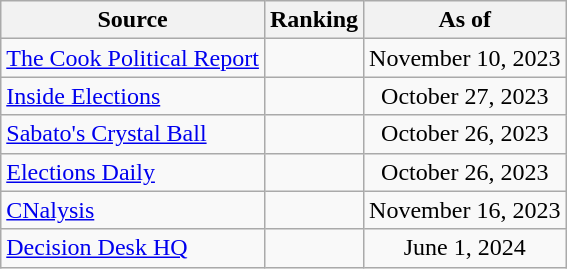<table class="wikitable" style="text-align:center">
<tr>
<th>Source</th>
<th>Ranking</th>
<th>As of</th>
</tr>
<tr>
<td align="left"><a href='#'>The Cook Political Report</a></td>
<td></td>
<td>November 10, 2023</td>
</tr>
<tr>
<td align="left"><a href='#'>Inside Elections</a></td>
<td></td>
<td>October 27, 2023</td>
</tr>
<tr>
<td align="left"><a href='#'>Sabato's Crystal Ball</a></td>
<td></td>
<td>October 26, 2023</td>
</tr>
<tr>
<td align="left"><a href='#'>Elections Daily</a></td>
<td></td>
<td>October 26, 2023</td>
</tr>
<tr>
<td align=left><a href='#'>CNalysis</a></td>
<td></td>
<td>November 16, 2023</td>
</tr>
<tr>
<td align=left><a href='#'>Decision Desk HQ</a></td>
<td></td>
<td>June 1, 2024</td>
</tr>
</table>
